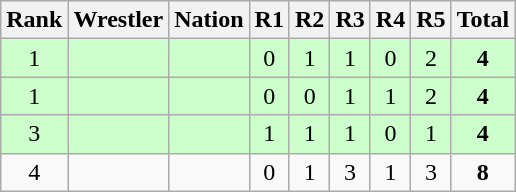<table class="wikitable sortable" style="text-align:center;">
<tr>
<th>Rank</th>
<th>Wrestler</th>
<th>Nation</th>
<th>R1</th>
<th>R2</th>
<th>R3</th>
<th>R4</th>
<th>R5</th>
<th>Total</th>
</tr>
<tr style="background:#cfc;">
<td>1</td>
<td align=left></td>
<td align=left></td>
<td>0</td>
<td>1</td>
<td>1</td>
<td>0</td>
<td>2</td>
<td><strong>4</strong></td>
</tr>
<tr style="background:#cfc;">
<td>1</td>
<td align=left></td>
<td align=left></td>
<td>0</td>
<td>0</td>
<td>1</td>
<td>1</td>
<td>2</td>
<td><strong>4</strong></td>
</tr>
<tr style="background:#cfc;">
<td>3</td>
<td align=left></td>
<td align=left></td>
<td>1</td>
<td>1</td>
<td>1</td>
<td>0</td>
<td>1</td>
<td><strong>4</strong></td>
</tr>
<tr>
<td>4</td>
<td align=left></td>
<td align=left></td>
<td>0</td>
<td>1</td>
<td>3</td>
<td>1</td>
<td>3</td>
<td><strong>8</strong></td>
</tr>
</table>
